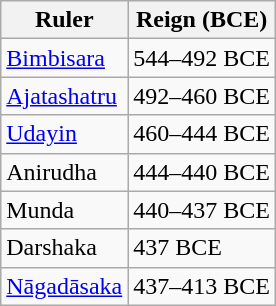<table class="wikitable">
<tr>
<th>Ruler</th>
<th>Reign (BCE)</th>
</tr>
<tr>
<td><a href='#'>Bimbisara</a></td>
<td>544–492 BCE</td>
</tr>
<tr>
<td><a href='#'>Ajatashatru</a></td>
<td>492–460 BCE</td>
</tr>
<tr>
<td><a href='#'>Udayin</a></td>
<td>460–444 BCE</td>
</tr>
<tr>
<td>Anirudha</td>
<td>444–440 BCE</td>
</tr>
<tr>
<td>Munda</td>
<td>440–437 BCE</td>
</tr>
<tr>
<td>Darshaka</td>
<td>437 BCE</td>
</tr>
<tr>
<td><a href='#'>Nāgadāsaka</a></td>
<td>437–413 BCE</td>
</tr>
</table>
